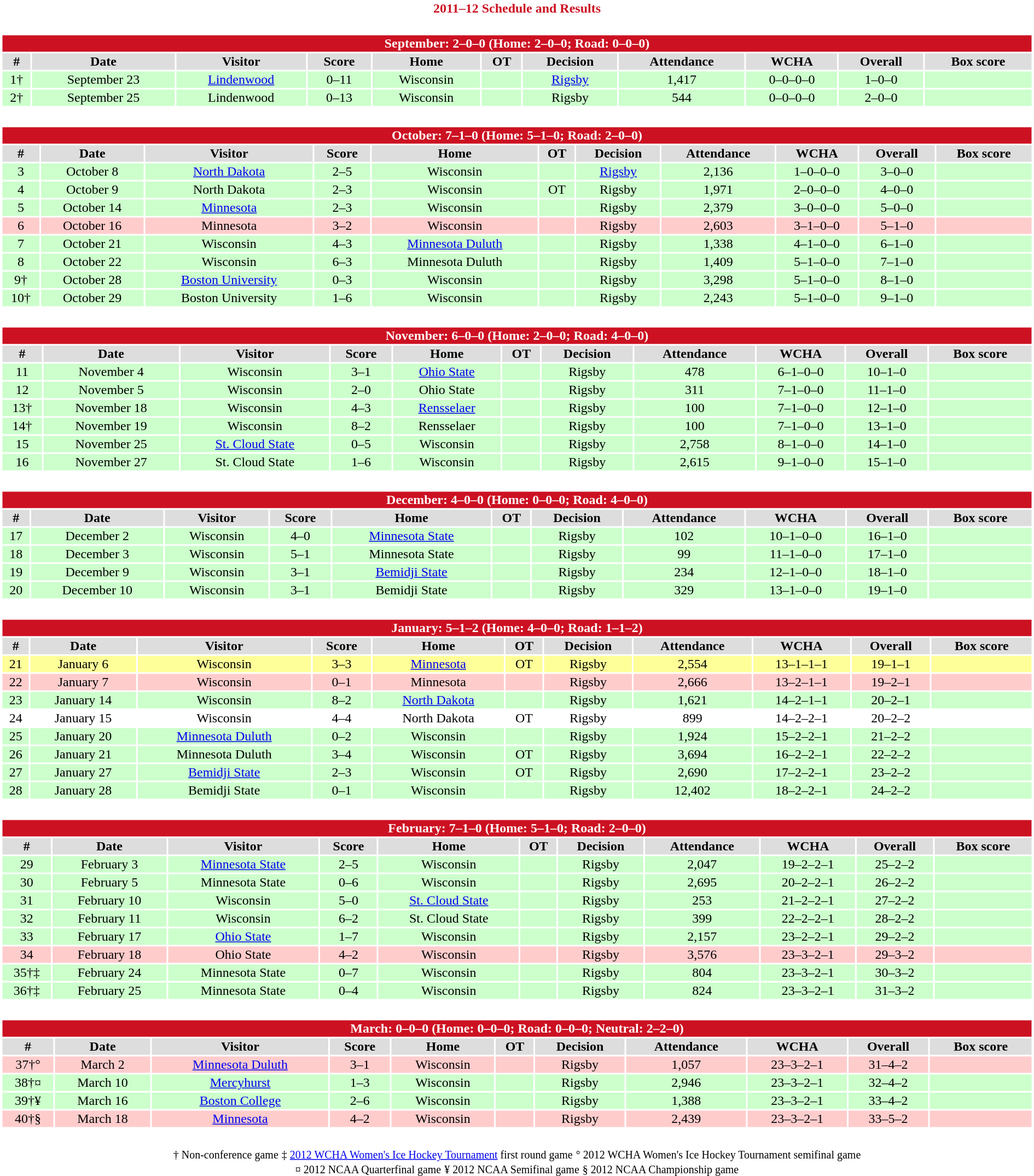<table class="toccolours" width=100% style="clear:both; margin:1.5em auto; text-align:center;">
<tr>
<th colspan=12 style="background:#ffffff; color:#cc1122;">2011–12 Schedule and Results</th>
</tr>
<tr>
<td colspan=12><br><table class="toccolours collapsible collapsed" width=100%>
<tr>
<th colspan=12; style="background:#cc1122; color:#ffffff;">September: 2–0–0 (Home: 2–0–0; Road: 0–0–0)</th>
</tr>
<tr align="center" bgcolor="#dddddd">
<td><strong>#</strong></td>
<td><strong>Date</strong></td>
<td><strong>Visitor</strong></td>
<td><strong>Score</strong></td>
<td><strong>Home</strong></td>
<td><strong>OT</strong></td>
<td><strong>Decision</strong></td>
<td><strong>Attendance</strong></td>
<td><strong>WCHA</strong></td>
<td><strong>Overall</strong></td>
<td><strong>Box score</strong></td>
</tr>
<tr align="center" bgcolor="ccffcc">
<td>1†</td>
<td>September 23</td>
<td><a href='#'>Lindenwood</a></td>
<td>0–11</td>
<td>Wisconsin</td>
<td></td>
<td><a href='#'>Rigsby</a></td>
<td>1,417</td>
<td>0–0–0–0</td>
<td>1–0–0</td>
<td></td>
</tr>
<tr align="center" bgcolor="ccffcc">
<td>2†</td>
<td>September 25</td>
<td>Lindenwood</td>
<td>0–13</td>
<td>Wisconsin</td>
<td></td>
<td>Rigsby</td>
<td>544</td>
<td>0–0–0–0</td>
<td>2–0–0</td>
<td></td>
</tr>
</table>
</td>
</tr>
<tr>
<td colspan=12><br><table class="toccolours collapsible collapsed" width=100%>
<tr>
<th colspan=12; style="background:#cc1122; color:#ffffff;">October: 7–1–0 (Home: 5–1–0; Road: 2–0–0)</th>
</tr>
<tr align="center" bgcolor="#dddddd">
<td><strong>#</strong></td>
<td><strong>Date</strong></td>
<td><strong>Visitor</strong></td>
<td><strong>Score</strong></td>
<td><strong>Home</strong></td>
<td><strong>OT</strong></td>
<td><strong>Decision</strong></td>
<td><strong>Attendance</strong></td>
<td><strong>WCHA</strong></td>
<td><strong>Overall</strong></td>
<td><strong>Box score</strong></td>
</tr>
<tr align="center" bgcolor="ccffcc">
<td>3</td>
<td>October 8</td>
<td><a href='#'>North Dakota</a></td>
<td>2–5</td>
<td>Wisconsin</td>
<td></td>
<td><a href='#'>Rigsby</a></td>
<td>2,136</td>
<td>1–0–0–0</td>
<td>3–0–0</td>
<td></td>
</tr>
<tr align="center" bgcolor="ccffcc">
<td>4</td>
<td>October 9</td>
<td>North Dakota</td>
<td>2–3</td>
<td>Wisconsin</td>
<td>OT</td>
<td>Rigsby</td>
<td>1,971</td>
<td>2–0–0–0</td>
<td>4–0–0</td>
<td></td>
</tr>
<tr align="center" bgcolor="ccffcc">
<td>5</td>
<td>October 14</td>
<td><a href='#'>Minnesota</a></td>
<td>2–3</td>
<td>Wisconsin</td>
<td></td>
<td>Rigsby</td>
<td>2,379</td>
<td>3–0–0–0</td>
<td>5–0–0</td>
<td></td>
</tr>
<tr align="center" bgcolor="ffcccc">
<td>6</td>
<td>October 16</td>
<td>Minnesota</td>
<td>3–2</td>
<td>Wisconsin</td>
<td></td>
<td>Rigsby</td>
<td>2,603</td>
<td>3–1–0–0</td>
<td>5–1–0</td>
<td></td>
</tr>
<tr align="center" bgcolor="ccffcc">
<td>7</td>
<td>October 21</td>
<td>Wisconsin</td>
<td>4–3</td>
<td><a href='#'>Minnesota Duluth</a></td>
<td></td>
<td>Rigsby</td>
<td>1,338</td>
<td>4–1–0–0</td>
<td>6–1–0</td>
<td></td>
</tr>
<tr align="center" bgcolor="ccffcc">
<td>8</td>
<td>October 22</td>
<td>Wisconsin</td>
<td>6–3</td>
<td>Minnesota Duluth</td>
<td></td>
<td>Rigsby</td>
<td>1,409</td>
<td>5–1–0–0</td>
<td>7–1–0</td>
<td></td>
</tr>
<tr align="center" bgcolor="ccffcc">
<td>9†</td>
<td>October 28</td>
<td><a href='#'>Boston University</a></td>
<td>0–3</td>
<td>Wisconsin</td>
<td></td>
<td>Rigsby</td>
<td>3,298</td>
<td>5–1–0–0</td>
<td>8–1–0</td>
<td></td>
</tr>
<tr align="center" bgcolor="ccffcc">
<td>10†</td>
<td>October 29</td>
<td>Boston University</td>
<td>1–6</td>
<td>Wisconsin</td>
<td></td>
<td>Rigsby</td>
<td>2,243</td>
<td>5–1–0–0</td>
<td>9–1–0</td>
<td></td>
</tr>
</table>
</td>
</tr>
<tr>
<td colspan=12><br><table class="toccolours collapsible collapsed" width=100%>
<tr>
<th colspan=12; style="background:#cc1122; color:#ffffff;">November: 6–0–0 (Home: 2–0–0; Road: 4–0–0)</th>
</tr>
<tr align="center" bgcolor="#dddddd">
<td><strong>#</strong></td>
<td><strong>Date</strong></td>
<td><strong>Visitor</strong></td>
<td><strong>Score</strong></td>
<td><strong>Home</strong></td>
<td><strong>OT</strong></td>
<td><strong>Decision</strong></td>
<td><strong>Attendance</strong></td>
<td><strong>WCHA</strong></td>
<td><strong>Overall</strong></td>
<td><strong>Box score</strong></td>
</tr>
<tr align="center" bgcolor="#ccffcc">
<td>11</td>
<td>November 4</td>
<td>Wisconsin</td>
<td>3–1</td>
<td><a href='#'>Ohio State</a></td>
<td></td>
<td>Rigsby</td>
<td>478</td>
<td>6–1–0–0</td>
<td>10–1–0</td>
<td></td>
</tr>
<tr align="center" bgcolor="ccffcc">
<td>12</td>
<td>November 5</td>
<td>Wisconsin</td>
<td>2–0</td>
<td>Ohio State</td>
<td></td>
<td>Rigsby</td>
<td>311</td>
<td>7–1–0–0</td>
<td>11–1–0</td>
<td></td>
</tr>
<tr align="center" bgcolor="ccffcc">
<td>13†</td>
<td>November 18</td>
<td>Wisconsin</td>
<td>4–3</td>
<td><a href='#'>Rensselaer</a></td>
<td></td>
<td>Rigsby</td>
<td>100</td>
<td>7–1–0–0</td>
<td>12–1–0</td>
<td></td>
</tr>
<tr align="center" bgcolor="ccffcc">
<td>14†</td>
<td>November 19</td>
<td>Wisconsin</td>
<td>8–2</td>
<td>Rensselaer</td>
<td></td>
<td>Rigsby</td>
<td>100</td>
<td>7–1–0–0</td>
<td>13–1–0</td>
<td></td>
</tr>
<tr align="center" bgcolor="ccffcc">
<td>15</td>
<td>November 25</td>
<td><a href='#'>St. Cloud State</a></td>
<td>0–5</td>
<td>Wisconsin</td>
<td></td>
<td>Rigsby</td>
<td>2,758</td>
<td>8–1–0–0</td>
<td>14–1–0</td>
<td></td>
</tr>
<tr align="center" bgcolor="ccffcc">
<td>16</td>
<td>November 27</td>
<td>St. Cloud State</td>
<td>1–6</td>
<td>Wisconsin</td>
<td></td>
<td>Rigsby</td>
<td>2,615</td>
<td>9–1–0–0</td>
<td>15–1–0</td>
<td></td>
</tr>
</table>
</td>
</tr>
<tr>
<td colspan=12><br><table class="toccolours collapsible collapsed" width=100%>
<tr>
<th colspan=12; style="background:#cc1122; color:#ffffff;">December: 4–0–0 (Home: 0–0–0; Road: 4–0–0)</th>
</tr>
<tr align="center" bgcolor="#dddddd">
<td><strong>#</strong></td>
<td><strong>Date</strong></td>
<td><strong>Visitor</strong></td>
<td><strong>Score</strong></td>
<td><strong>Home</strong></td>
<td><strong>OT</strong></td>
<td><strong>Decision</strong></td>
<td><strong>Attendance</strong></td>
<td><strong>WCHA</strong></td>
<td><strong>Overall</strong></td>
<td><strong>Box score</strong></td>
</tr>
<tr align="center" bgcolor="ccffcc">
<td>17</td>
<td>December 2</td>
<td>Wisconsin</td>
<td>4–0</td>
<td><a href='#'>Minnesota State</a></td>
<td></td>
<td>Rigsby</td>
<td>102</td>
<td>10–1–0–0</td>
<td>16–1–0</td>
<td></td>
</tr>
<tr align="center" bgcolor="ccffcc">
<td>18</td>
<td>December 3</td>
<td>Wisconsin</td>
<td>5–1</td>
<td>Minnesota State</td>
<td></td>
<td>Rigsby</td>
<td>99</td>
<td>11–1–0–0</td>
<td>17–1–0</td>
<td></td>
</tr>
<tr align="center" bgcolor="ccffcc">
<td>19</td>
<td>December 9</td>
<td>Wisconsin</td>
<td>3–1</td>
<td><a href='#'>Bemidji State</a></td>
<td></td>
<td>Rigsby</td>
<td>234</td>
<td>12–1–0–0</td>
<td>18–1–0</td>
<td></td>
</tr>
<tr align="center" bgcolor="ccffcc">
<td>20</td>
<td>December 10</td>
<td>Wisconsin</td>
<td>3–1</td>
<td>Bemidji State</td>
<td></td>
<td>Rigsby</td>
<td>329</td>
<td>13–1–0–0</td>
<td>19–1–0</td>
<td></td>
</tr>
</table>
</td>
</tr>
<tr>
<td colspan=12><br><table class="toccolours collapsible collapsed" width=100%>
<tr>
<th colspan=12; style="background:#cc1122; color:#ffffff;">January: 5–1–2 (Home: 4–0–0; Road: 1–1–2)</th>
</tr>
<tr align="center" bgcolor="#dddddd">
<td><strong>#</strong></td>
<td><strong>Date</strong></td>
<td><strong>Visitor</strong></td>
<td><strong>Score</strong></td>
<td><strong>Home</strong></td>
<td><strong>OT</strong></td>
<td><strong>Decision</strong></td>
<td><strong>Attendance</strong></td>
<td><strong>WCHA</strong></td>
<td><strong>Overall</strong></td>
<td><strong>Box score</strong></td>
</tr>
<tr align="center" bgcolor="ffff99">
<td>21</td>
<td>January 6</td>
<td>Wisconsin</td>
<td>3–3</td>
<td><a href='#'>Minnesota</a></td>
<td>OT</td>
<td>Rigsby</td>
<td>2,554</td>
<td>13–1–1–1</td>
<td>19–1–1</td>
<td></td>
</tr>
<tr align="center" bgcolor="ffcccc">
<td>22</td>
<td>January 7</td>
<td>Wisconsin</td>
<td>0–1</td>
<td>Minnesota</td>
<td></td>
<td>Rigsby</td>
<td>2,666</td>
<td>13–2–1–1</td>
<td>19–2–1</td>
<td></td>
</tr>
<tr align="center" bgcolor="ccffcc">
<td>23</td>
<td>January 14</td>
<td>Wisconsin</td>
<td>8–2</td>
<td><a href='#'>North Dakota</a></td>
<td></td>
<td>Rigsby</td>
<td>1,621</td>
<td>14–2–1–1</td>
<td>20–2–1</td>
<td></td>
</tr>
<tr align="center" bgcolor="">
<td>24</td>
<td>January 15</td>
<td>Wisconsin</td>
<td>4–4</td>
<td>North Dakota</td>
<td>OT</td>
<td>Rigsby</td>
<td>899</td>
<td>14–2–2–1</td>
<td>20–2–2</td>
<td></td>
</tr>
<tr align="center" bgcolor="ccffcc">
<td>25</td>
<td>January 20</td>
<td><a href='#'>Minnesota Duluth</a></td>
<td>0–2</td>
<td>Wisconsin</td>
<td></td>
<td>Rigsby</td>
<td>1,924</td>
<td>15–2–2–1</td>
<td>21–2–2</td>
<td></td>
</tr>
<tr align="center" bgcolor="ccffcc">
<td>26</td>
<td>January 21</td>
<td>Minnesota Duluth</td>
<td>3–4</td>
<td>Wisconsin</td>
<td>OT</td>
<td>Rigsby</td>
<td>3,694</td>
<td>16–2–2–1</td>
<td>22–2–2</td>
<td></td>
</tr>
<tr align="center" bgcolor="ccffcc">
<td>27</td>
<td>January 27</td>
<td><a href='#'>Bemidji State</a></td>
<td>2–3</td>
<td>Wisconsin</td>
<td>OT</td>
<td>Rigsby</td>
<td>2,690</td>
<td>17–2–2–1</td>
<td>23–2–2</td>
<td></td>
</tr>
<tr align="center" bgcolor="ccffcc">
<td>28</td>
<td>January 28</td>
<td>Bemidji State</td>
<td>0–1</td>
<td>Wisconsin</td>
<td></td>
<td>Rigsby</td>
<td>12,402</td>
<td>18–2–2–1</td>
<td>24–2–2</td>
<td></td>
</tr>
</table>
</td>
</tr>
<tr>
<td colspan=12><br><table class="toccolours collapsible collapsed" width=100%>
<tr>
<th colspan=12; style="background:#cc1122; color:#ffffff;">February: 7–1–0 (Home: 5–1–0; Road: 2–0–0)</th>
</tr>
<tr align="center" bgcolor="#dddddd">
<td><strong>#</strong></td>
<td><strong>Date</strong></td>
<td><strong>Visitor</strong></td>
<td><strong>Score</strong></td>
<td><strong>Home</strong></td>
<td><strong>OT</strong></td>
<td><strong>Decision</strong></td>
<td><strong>Attendance</strong></td>
<td><strong>WCHA</strong></td>
<td><strong>Overall</strong></td>
<td><strong>Box score</strong></td>
</tr>
<tr align="center" bgcolor="ccffcc">
<td>29</td>
<td>February 3</td>
<td><a href='#'>Minnesota State</a></td>
<td>2–5</td>
<td>Wisconsin</td>
<td></td>
<td>Rigsby</td>
<td>2,047</td>
<td>19–2–2–1</td>
<td>25–2–2</td>
<td></td>
</tr>
<tr align="center" bgcolor="ccffcc">
<td>30</td>
<td>February 5</td>
<td>Minnesota State</td>
<td>0–6</td>
<td>Wisconsin</td>
<td></td>
<td>Rigsby</td>
<td>2,695</td>
<td>20–2–2–1</td>
<td>26–2–2</td>
<td></td>
</tr>
<tr align="center" bgcolor="ccffcc">
<td>31</td>
<td>February 10</td>
<td>Wisconsin</td>
<td>5–0</td>
<td><a href='#'>St. Cloud State</a></td>
<td></td>
<td>Rigsby</td>
<td>253</td>
<td>21–2–2–1</td>
<td>27–2–2</td>
<td></td>
</tr>
<tr align="center" bgcolor="ccffcc">
<td>32</td>
<td>February 11</td>
<td>Wisconsin</td>
<td>6–2</td>
<td>St. Cloud State</td>
<td></td>
<td>Rigsby</td>
<td>399</td>
<td>22–2–2–1</td>
<td>28–2–2</td>
<td></td>
</tr>
<tr align="center" bgcolor="ccffcc">
<td>33</td>
<td>February 17</td>
<td><a href='#'>Ohio State</a></td>
<td>1–7</td>
<td>Wisconsin</td>
<td></td>
<td>Rigsby</td>
<td>2,157</td>
<td>23–2–2–1</td>
<td>29–2–2</td>
<td></td>
</tr>
<tr align="center" bgcolor="ffcccc">
<td>34</td>
<td>February 18</td>
<td>Ohio State</td>
<td>4–2</td>
<td>Wisconsin</td>
<td></td>
<td>Rigsby</td>
<td>3,576</td>
<td>23–3–2–1</td>
<td>29–3–2</td>
<td></td>
</tr>
<tr align="center" bgcolor="ccffcc">
<td>35†‡</td>
<td>February 24</td>
<td>Minnesota State</td>
<td>0–7</td>
<td>Wisconsin</td>
<td></td>
<td>Rigsby</td>
<td>804</td>
<td>23–3–2–1</td>
<td>30–3–2</td>
<td></td>
</tr>
<tr align="center" bgcolor="ccffcc">
<td>36†‡</td>
<td>February 25</td>
<td>Minnesota State</td>
<td>0–4</td>
<td>Wisconsin</td>
<td></td>
<td>Rigsby</td>
<td>824</td>
<td>23–3–2–1</td>
<td>31–3–2</td>
<td></td>
</tr>
</table>
</td>
</tr>
<tr>
<td colspan=12><br><table class="toccolours collapsible collapsed" width=100%>
<tr>
<th colspan=12; style="background:#cc1122; color:#ffffff;">March: 0–0–0 (Home: 0–0–0; Road: 0–0–0; Neutral: 2–2–0)</th>
</tr>
<tr align="center" bgcolor="#dddddd">
<td><strong>#</strong></td>
<td><strong>Date</strong></td>
<td><strong>Visitor</strong></td>
<td><strong>Score</strong></td>
<td><strong>Home</strong></td>
<td><strong>OT</strong></td>
<td><strong>Decision</strong></td>
<td><strong>Attendance</strong></td>
<td><strong>WCHA</strong></td>
<td><strong>Overall</strong></td>
<td><strong>Box score</strong></td>
</tr>
<tr align="center" bgcolor="ffcccc">
<td>37†°</td>
<td>March 2</td>
<td><a href='#'>Minnesota Duluth</a></td>
<td>3–1</td>
<td>Wisconsin</td>
<td></td>
<td>Rigsby</td>
<td>1,057</td>
<td>23–3–2–1</td>
<td>31–4–2</td>
<td></td>
</tr>
<tr align="center" bgcolor="ccffcc">
<td>38†¤</td>
<td>March 10</td>
<td><a href='#'>Mercyhurst</a></td>
<td>1–3</td>
<td>Wisconsin</td>
<td></td>
<td>Rigsby</td>
<td>2,946</td>
<td>23–3–2–1</td>
<td>32–4–2</td>
<td></td>
</tr>
<tr align="center" bgcolor="ccffcc">
<td>39†¥</td>
<td>March 16</td>
<td><a href='#'>Boston College</a></td>
<td>2–6</td>
<td>Wisconsin</td>
<td></td>
<td>Rigsby</td>
<td>1,388</td>
<td>23–3–2–1</td>
<td>33–4–2</td>
<td></td>
</tr>
<tr align="center" bgcolor="ffcccc">
<td>40†§</td>
<td>March 18</td>
<td><a href='#'>Minnesota</a></td>
<td>4–2</td>
<td>Wisconsin</td>
<td></td>
<td>Rigsby</td>
<td>2,439</td>
<td>23–3–2–1</td>
<td>33–5–2</td>
<td></td>
</tr>
</table>
</td>
</tr>
<tr>
<td><br><small>† Non-conference game</small>
<small>‡ <a href='#'>2012 WCHA Women's Ice Hockey Tournament</a> first round game</small>
<small>° 2012 WCHA Women's Ice Hockey Tournament semifinal game</small><br>
<small>¤ 2012 NCAA Quarterfinal game</small>
<small>¥ 2012 NCAA Semifinal game</small>
<small>§ 2012 NCAA Championship game</small></td>
</tr>
</table>
